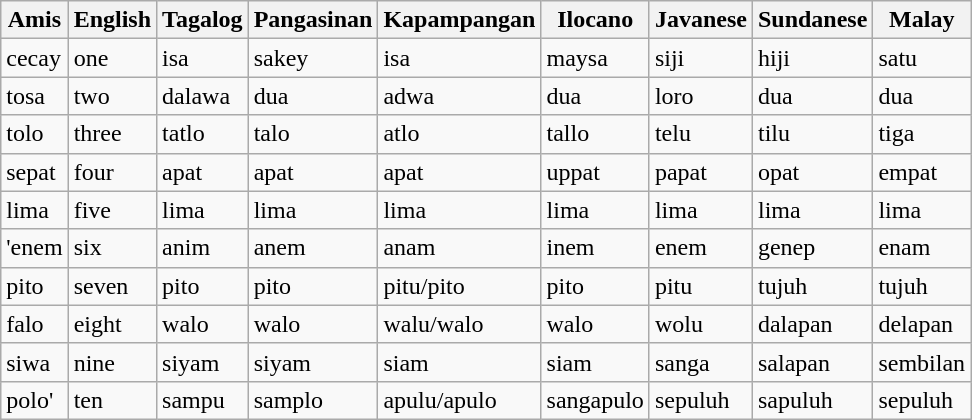<table class="wikitable">
<tr>
<th>Amis</th>
<th>English</th>
<th>Tagalog</th>
<th>Pangasinan</th>
<th>Kapampangan</th>
<th>Ilocano</th>
<th>Javanese</th>
<th>Sundanese</th>
<th>Malay</th>
</tr>
<tr>
<td>cecay</td>
<td>one</td>
<td>isa</td>
<td>sakey</td>
<td>isa</td>
<td>maysa</td>
<td>siji</td>
<td>hiji</td>
<td>satu</td>
</tr>
<tr>
<td>tosa</td>
<td>two</td>
<td>dalawa</td>
<td>dua</td>
<td>adwa</td>
<td>dua</td>
<td>loro</td>
<td>dua</td>
<td>dua</td>
</tr>
<tr>
<td>tolo</td>
<td>three</td>
<td>tatlo</td>
<td>talo</td>
<td>atlo</td>
<td>tallo</td>
<td>telu</td>
<td>tilu</td>
<td>tiga</td>
</tr>
<tr>
<td>sepat</td>
<td>four</td>
<td>apat</td>
<td>apat</td>
<td>apat</td>
<td>uppat</td>
<td>papat</td>
<td>opat</td>
<td>empat</td>
</tr>
<tr>
<td>lima</td>
<td>five</td>
<td>lima</td>
<td>lima</td>
<td>lima</td>
<td>lima</td>
<td>lima</td>
<td>lima</td>
<td>lima</td>
</tr>
<tr>
<td>'enem</td>
<td>six</td>
<td>anim</td>
<td>anem</td>
<td>anam</td>
<td>inem</td>
<td>enem</td>
<td>genep</td>
<td>enam</td>
</tr>
<tr>
<td>pito</td>
<td>seven</td>
<td>pito</td>
<td>pito</td>
<td>pitu/pito</td>
<td>pito</td>
<td>pitu</td>
<td>tujuh</td>
<td>tujuh</td>
</tr>
<tr>
<td>falo</td>
<td>eight</td>
<td>walo</td>
<td>walo</td>
<td>walu/walo</td>
<td>walo</td>
<td>wolu</td>
<td>dalapan</td>
<td>delapan</td>
</tr>
<tr>
<td>siwa</td>
<td>nine</td>
<td>siyam</td>
<td>siyam</td>
<td>siam</td>
<td>siam</td>
<td>sanga</td>
<td>salapan</td>
<td>sembilan</td>
</tr>
<tr>
<td>polo'</td>
<td>ten</td>
<td>sampu</td>
<td>samplo</td>
<td>apulu/apulo</td>
<td>sangapulo</td>
<td>sepuluh</td>
<td>sapuluh</td>
<td>sepuluh</td>
</tr>
</table>
